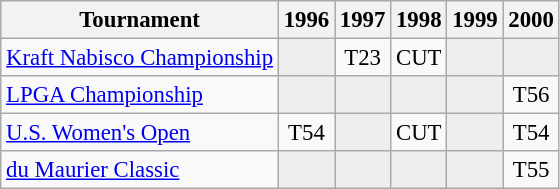<table class="wikitable" style="font-size:95%;text-align:center;">
<tr>
<th>Tournament</th>
<th>1996</th>
<th>1997</th>
<th>1998</th>
<th>1999</th>
<th>2000</th>
</tr>
<tr>
<td align=left><a href='#'>Kraft Nabisco Championship</a></td>
<td style="background:#eeeeee;"></td>
<td>T23</td>
<td>CUT</td>
<td style="background:#eeeeee;"></td>
<td style="background:#eeeeee;"></td>
</tr>
<tr>
<td align=left><a href='#'>LPGA Championship</a></td>
<td style="background:#eeeeee;"></td>
<td style="background:#eeeeee;"></td>
<td style="background:#eeeeee;"></td>
<td style="background:#eeeeee;"></td>
<td>T56</td>
</tr>
<tr>
<td align=left><a href='#'>U.S. Women's Open</a></td>
<td>T54</td>
<td style="background:#eeeeee;"></td>
<td>CUT</td>
<td style="background:#eeeeee;"></td>
<td>T54</td>
</tr>
<tr>
<td align=left><a href='#'>du Maurier Classic</a></td>
<td style="background:#eeeeee;"></td>
<td style="background:#eeeeee;"></td>
<td style="background:#eeeeee;"></td>
<td style="background:#eeeeee;"></td>
<td>T55</td>
</tr>
</table>
